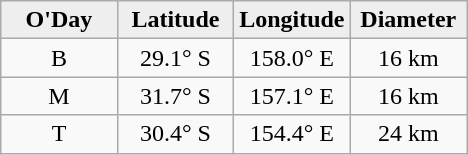<table class="wikitable">
<tr>
<th width="25%" style="background:#eeeeee;">O'Day</th>
<th width="25%" style="background:#eeeeee;">Latitude</th>
<th width="25%" style="background:#eeeeee;">Longitude</th>
<th width="25%" style="background:#eeeeee;">Diameter</th>
</tr>
<tr>
<td align="center">B</td>
<td align="center">29.1° S</td>
<td align="center">158.0° E</td>
<td align="center">16 km</td>
</tr>
<tr>
<td align="center">M</td>
<td align="center">31.7° S</td>
<td align="center">157.1° E</td>
<td align="center">16 km</td>
</tr>
<tr>
<td align="center">T</td>
<td align="center">30.4° S</td>
<td align="center">154.4° E</td>
<td align="center">24 km</td>
</tr>
</table>
